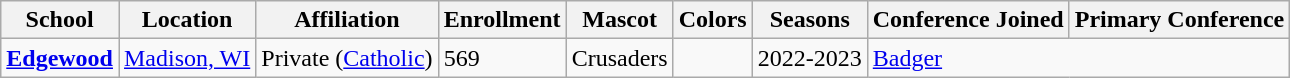<table class="wikitable sortable">
<tr>
<th>School</th>
<th>Location</th>
<th>Affiliation</th>
<th>Enrollment</th>
<th>Mascot</th>
<th>Colors</th>
<th>Seasons</th>
<th>Conference Joined</th>
<th>Primary Conference</th>
</tr>
<tr>
<td><strong><a href='#'>Edgewood</a></strong></td>
<td><a href='#'>Madison, WI</a></td>
<td>Private (<a href='#'>Catholic</a>)</td>
<td>569</td>
<td>Crusaders</td>
<td> </td>
<td>2022-2023</td>
<td colspan="2"><a href='#'>Badger</a></td>
</tr>
</table>
